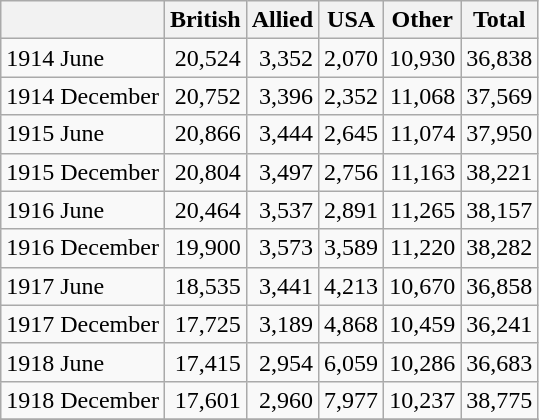<table class="wikitable" style="text-align: right">
<tr>
<th style="text-align: left"></th>
<th>British</th>
<th>Allied</th>
<th>USA</th>
<th>Other</th>
<th>Total</th>
</tr>
<tr>
<td align=left>1914 June</td>
<td>20,524</td>
<td>3,352</td>
<td>2,070</td>
<td>10,930</td>
<td>36,838</td>
</tr>
<tr>
<td align=left>1914 December</td>
<td>20,752</td>
<td>3,396</td>
<td>2,352</td>
<td>11,068</td>
<td>37,569</td>
</tr>
<tr>
<td align=left>1915 June</td>
<td>20,866</td>
<td>3,444</td>
<td>2,645</td>
<td>11,074</td>
<td>37,950</td>
</tr>
<tr>
<td align=left>1915 December</td>
<td>20,804</td>
<td>3,497</td>
<td>2,756</td>
<td>11,163</td>
<td>38,221</td>
</tr>
<tr>
<td align=left>1916 June</td>
<td>20,464</td>
<td>3,537</td>
<td>2,891</td>
<td>11,265</td>
<td>38,157</td>
</tr>
<tr>
<td align=left>1916 December</td>
<td>19,900</td>
<td>3,573</td>
<td>3,589</td>
<td>11,220</td>
<td>38,282</td>
</tr>
<tr>
<td align=left>1917 June</td>
<td>18,535</td>
<td>3,441</td>
<td>4,213</td>
<td>10,670</td>
<td>36,858</td>
</tr>
<tr>
<td align=left>1917 December</td>
<td>17,725</td>
<td>3,189</td>
<td>4,868</td>
<td>10,459</td>
<td>36,241</td>
</tr>
<tr>
<td align=left>1918 June</td>
<td>17,415</td>
<td>2,954</td>
<td>6,059</td>
<td>10,286</td>
<td>36,683</td>
</tr>
<tr>
<td align=left>1918 December</td>
<td>17,601</td>
<td>2,960</td>
<td>7,977</td>
<td>10,237</td>
<td>38,775</td>
</tr>
<tr>
</tr>
</table>
